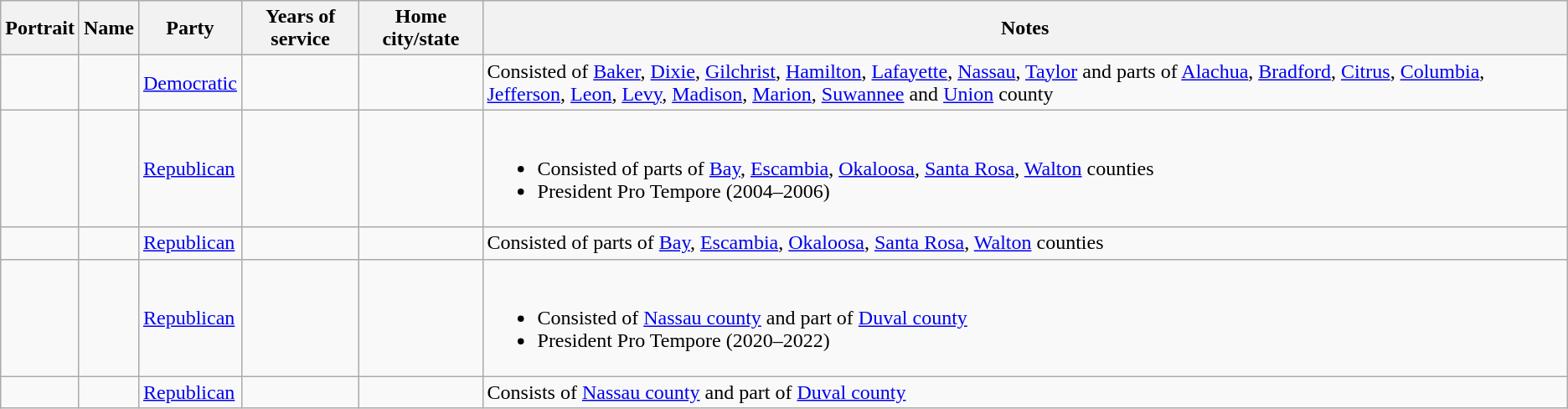<table class="wikitable sortable">
<tr>
<th>Portrait</th>
<th>Name</th>
<th>Party</th>
<th>Years of service</th>
<th>Home city/state</th>
<th>Notes</th>
</tr>
<tr>
<td></td>
<td></td>
<td><a href='#'>Democratic</a></td>
<td></td>
<td></td>
<td>Consisted of <a href='#'>Baker</a>, <a href='#'>Dixie</a>, <a href='#'>Gilchrist</a>, <a href='#'>Hamilton</a>, <a href='#'>Lafayette</a>, <a href='#'>Nassau</a>, <a href='#'>Taylor</a> and parts of <a href='#'>Alachua</a>, <a href='#'>Bradford</a>, <a href='#'>Citrus</a>, <a href='#'>Columbia</a>, <a href='#'>Jefferson</a>, <a href='#'>Leon</a>, <a href='#'>Levy</a>, <a href='#'>Madison</a>, <a href='#'>Marion</a>, <a href='#'>Suwannee</a> and <a href='#'>Union</a> county</td>
</tr>
<tr>
<td></td>
<td></td>
<td><a href='#'>Republican</a></td>
<td></td>
<td></td>
<td><br><ul><li>Consisted of parts of <a href='#'>Bay</a>, <a href='#'>Escambia</a>, <a href='#'>Okaloosa</a>, <a href='#'>Santa Rosa</a>, <a href='#'>Walton</a> counties</li><li>President Pro Tempore (2004–2006)</li></ul></td>
</tr>
<tr>
<td></td>
<td></td>
<td><a href='#'>Republican</a></td>
<td></td>
<td></td>
<td>Consisted of parts of <a href='#'>Bay</a>, <a href='#'>Escambia</a>, <a href='#'>Okaloosa</a>, <a href='#'>Santa Rosa</a>, <a href='#'>Walton</a> counties</td>
</tr>
<tr>
<td></td>
<td></td>
<td><a href='#'>Republican</a></td>
<td></td>
<td></td>
<td><br><ul><li>Consisted of <a href='#'>Nassau county</a> and part of <a href='#'>Duval county</a></li><li>President Pro Tempore (2020–2022)</li></ul></td>
</tr>
<tr>
<td></td>
<td></td>
<td><a href='#'>Republican</a></td>
<td></td>
<td></td>
<td>Consists of <a href='#'>Nassau county</a> and part of <a href='#'>Duval county</a></td>
</tr>
</table>
